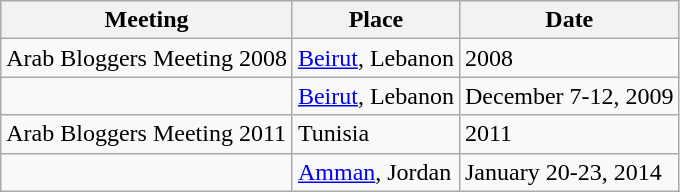<table class="wikitable sortable">
<tr>
<th>Meeting</th>
<th>Place</th>
<th>Date</th>
</tr>
<tr>
<td>Arab Bloggers Meeting 2008</td>
<td><a href='#'>Beirut</a>, Lebanon</td>
<td>2008</td>
</tr>
<tr>
<td></td>
<td><a href='#'>Beirut</a>, Lebanon</td>
<td>December 7-12, 2009</td>
</tr>
<tr>
<td>Arab Bloggers Meeting 2011</td>
<td>Tunisia</td>
<td>2011</td>
</tr>
<tr>
<td></td>
<td><a href='#'>Amman</a>, Jordan</td>
<td>January 20-23, 2014</td>
</tr>
</table>
